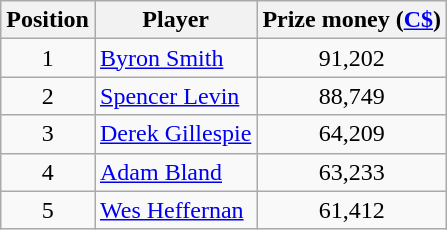<table class=wikitable>
<tr>
<th>Position</th>
<th>Player</th>
<th>Prize money (<a href='#'>C$</a>)</th>
</tr>
<tr>
<td align=center>1</td>
<td> <a href='#'>Byron Smith</a></td>
<td align=center>91,202</td>
</tr>
<tr>
<td align=center>2</td>
<td> <a href='#'>Spencer Levin</a></td>
<td align=center>88,749</td>
</tr>
<tr>
<td align=center>3</td>
<td> <a href='#'>Derek Gillespie</a></td>
<td align=center>64,209</td>
</tr>
<tr>
<td align=center>4</td>
<td> <a href='#'>Adam Bland</a></td>
<td align=center>63,233</td>
</tr>
<tr>
<td align=center>5</td>
<td> <a href='#'>Wes Heffernan</a></td>
<td align=center>61,412</td>
</tr>
</table>
